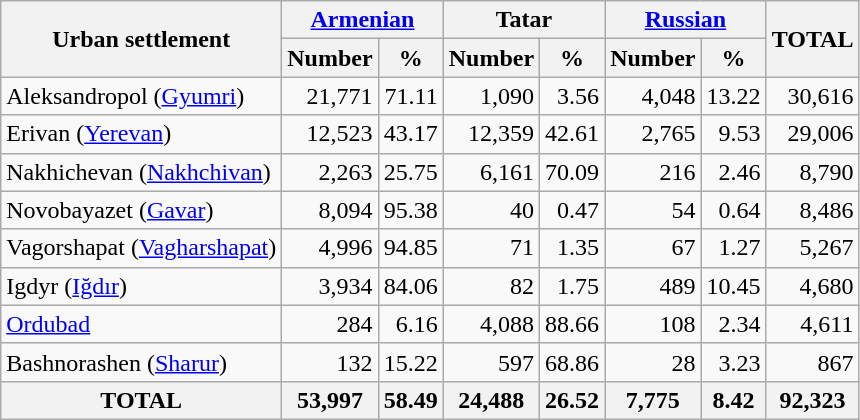<table class="wikitable sortable">
<tr>
<th rowspan="2">Urban settlement</th>
<th colspan="2"><a href='#'>Armenian</a></th>
<th colspan="2">Tatar</th>
<th colspan="2"><a href='#'>Russian</a></th>
<th rowspan="2">TOTAL</th>
</tr>
<tr>
<th>Number</th>
<th>%</th>
<th>Number</th>
<th>%</th>
<th>Number</th>
<th>%</th>
</tr>
<tr>
<td>Aleksandropol (<a href='#'>Gyumri</a>)</td>
<td align="right">21,771</td>
<td align="right">71.11</td>
<td align="right">1,090</td>
<td align="right">3.56</td>
<td align="right">4,048</td>
<td align="right">13.22</td>
<td align="right">30,616</td>
</tr>
<tr>
<td>Erivan (<a href='#'>Yerevan</a>)</td>
<td align="right">12,523</td>
<td align="right">43.17</td>
<td align="right">12,359</td>
<td align="right">42.61</td>
<td align="right">2,765</td>
<td align="right">9.53</td>
<td align="right">29,006</td>
</tr>
<tr>
<td>Nakhichevan (<a href='#'>Nakhchivan</a>)</td>
<td align="right">2,263</td>
<td align="right">25.75</td>
<td align="right">6,161</td>
<td align="right">70.09</td>
<td align="right">216</td>
<td align="right">2.46</td>
<td align="right">8,790</td>
</tr>
<tr>
<td>Novobayazet (<a href='#'>Gavar</a>)</td>
<td align="right">8,094</td>
<td align="right">95.38</td>
<td align="right">40</td>
<td align="right">0.47</td>
<td align="right">54</td>
<td align="right">0.64</td>
<td align="right">8,486</td>
</tr>
<tr>
<td>Vagorshapat (<a href='#'>Vagharshapat</a>)</td>
<td align="right">4,996</td>
<td align="right">94.85</td>
<td align="right">71</td>
<td align="right">1.35</td>
<td align="right">67</td>
<td align="right">1.27</td>
<td align="right">5,267</td>
</tr>
<tr>
<td>Igdyr (<a href='#'>Iğdır</a>)</td>
<td align="right">3,934</td>
<td align="right">84.06</td>
<td align="right">82</td>
<td align="right">1.75</td>
<td align="right">489</td>
<td align="right">10.45</td>
<td align="right">4,680</td>
</tr>
<tr>
<td><a href='#'>Ordubad</a></td>
<td align="right">284</td>
<td align="right">6.16</td>
<td align="right">4,088</td>
<td align="right">88.66</td>
<td align="right">108</td>
<td align="right">2.34</td>
<td align="right">4,611</td>
</tr>
<tr>
<td>Bashnorashen (<a href='#'>Sharur</a>)</td>
<td align="right">132</td>
<td align="right">15.22</td>
<td align="right">597</td>
<td align="right">68.86</td>
<td align="right">28</td>
<td align="right">3.23</td>
<td align="right">867</td>
</tr>
<tr>
<th>TOTAL</th>
<th>53,997</th>
<th>58.49</th>
<th>24,488</th>
<th>26.52</th>
<th>7,775</th>
<th>8.42</th>
<th>92,323</th>
</tr>
</table>
